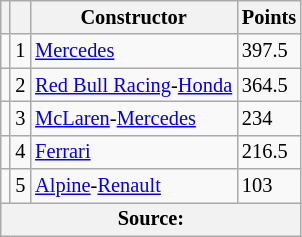<table class="wikitable" style="font-size: 85%;">
<tr>
<th scope="col"></th>
<th scope="col"></th>
<th scope="col">Constructor</th>
<th scope="col">Points</th>
</tr>
<tr>
<td align="left"></td>
<td align="center">1</td>
<td> <a href='#'>Mercedes</a></td>
<td align="left">397.5</td>
</tr>
<tr>
<td align="left"></td>
<td align="center">2</td>
<td> <a href='#'>Red Bull Racing</a>-<a href='#'>Honda</a></td>
<td align="left">364.5</td>
</tr>
<tr>
<td align="left"></td>
<td align="center">3</td>
<td> <a href='#'>McLaren</a>-<a href='#'>Mercedes</a></td>
<td align="left">234</td>
</tr>
<tr>
<td align="left"></td>
<td align="center">4</td>
<td> <a href='#'>Ferrari</a></td>
<td align="left">216.5</td>
</tr>
<tr>
<td align="left"></td>
<td align="center">5</td>
<td> <a href='#'>Alpine</a>-<a href='#'>Renault</a></td>
<td align="left">103</td>
</tr>
<tr>
<th colspan=4>Source:</th>
</tr>
</table>
